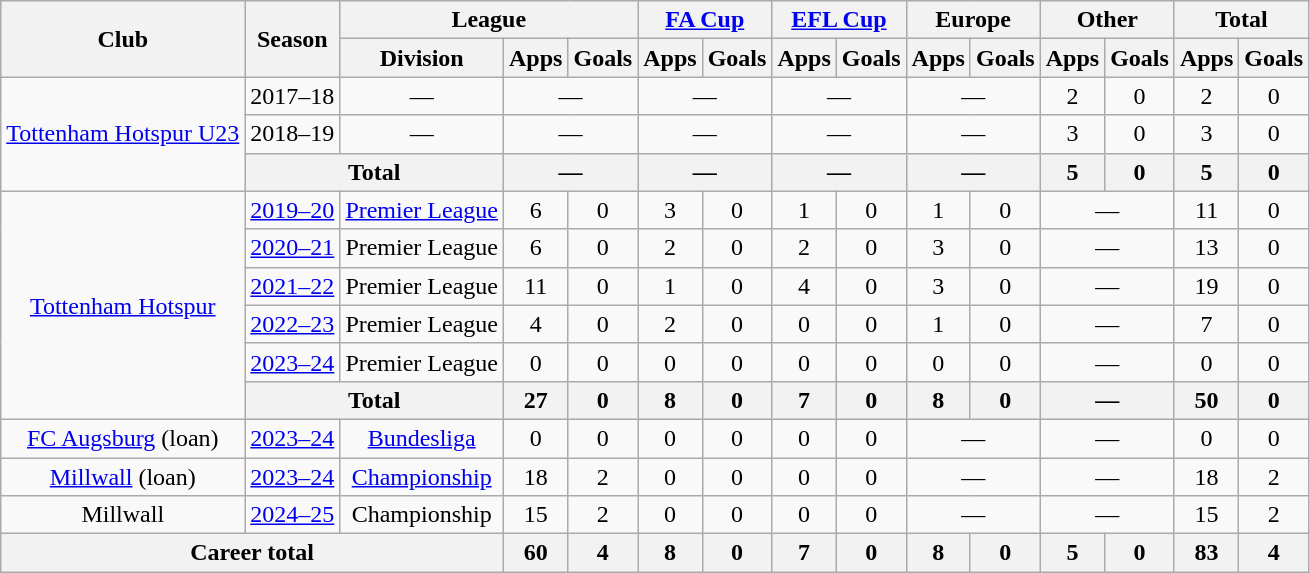<table class=wikitable style=text-align:center>
<tr>
<th rowspan=2>Club</th>
<th rowspan=2>Season</th>
<th colspan=3>League</th>
<th colspan=2><a href='#'>FA Cup</a></th>
<th colspan=2><a href='#'>EFL Cup</a></th>
<th colspan=2>Europe</th>
<th colspan=2>Other</th>
<th colspan=2>Total</th>
</tr>
<tr>
<th>Division</th>
<th>Apps</th>
<th>Goals</th>
<th>Apps</th>
<th>Goals</th>
<th>Apps</th>
<th>Goals</th>
<th>Apps</th>
<th>Goals</th>
<th>Apps</th>
<th>Goals</th>
<th>Apps</th>
<th>Goals</th>
</tr>
<tr>
<td rowspan=3><a href='#'>Tottenham Hotspur U23</a></td>
<td>2017–18</td>
<td colspan=1>—</td>
<td colspan=2>—</td>
<td colspan=2>—</td>
<td colspan=2>—</td>
<td colspan=2>—</td>
<td>2</td>
<td>0</td>
<td>2</td>
<td>0</td>
</tr>
<tr>
<td>2018–19</td>
<td colspan=1>—</td>
<td colspan=2>—</td>
<td colspan=2>—</td>
<td colspan=2>—</td>
<td colspan=2>—</td>
<td>3</td>
<td>0</td>
<td>3</td>
<td>0</td>
</tr>
<tr>
<th colspan="2">Total</th>
<th colspan=2>—</th>
<th colspan=2>—</th>
<th colspan=2>—</th>
<th colspan=2>—</th>
<th>5</th>
<th>0</th>
<th>5</th>
<th>0</th>
</tr>
<tr>
<td rowspan=6><a href='#'>Tottenham Hotspur</a></td>
<td><a href='#'>2019–20</a></td>
<td><a href='#'>Premier League</a></td>
<td>6</td>
<td>0</td>
<td>3</td>
<td>0</td>
<td>1</td>
<td>0</td>
<td>1</td>
<td>0</td>
<td colspan=2>—</td>
<td>11</td>
<td>0</td>
</tr>
<tr>
<td><a href='#'>2020–21</a></td>
<td>Premier League</td>
<td>6</td>
<td>0</td>
<td>2</td>
<td>0</td>
<td>2</td>
<td>0</td>
<td>3</td>
<td>0</td>
<td colspan=2>—</td>
<td>13</td>
<td>0</td>
</tr>
<tr>
<td><a href='#'>2021–22</a></td>
<td>Premier League</td>
<td>11</td>
<td>0</td>
<td>1</td>
<td>0</td>
<td>4</td>
<td>0</td>
<td>3</td>
<td>0</td>
<td colspan=2>—</td>
<td>19</td>
<td>0</td>
</tr>
<tr>
<td><a href='#'>2022–23</a></td>
<td>Premier League</td>
<td>4</td>
<td>0</td>
<td>2</td>
<td>0</td>
<td>0</td>
<td>0</td>
<td>1</td>
<td>0</td>
<td colspan=2>—</td>
<td>7</td>
<td>0</td>
</tr>
<tr>
<td><a href='#'>2023–24</a></td>
<td>Premier League</td>
<td>0</td>
<td>0</td>
<td>0</td>
<td>0</td>
<td>0</td>
<td>0</td>
<td>0</td>
<td>0</td>
<td colspan=2>—</td>
<td>0</td>
<td>0</td>
</tr>
<tr>
<th colspan=2>Total</th>
<th>27</th>
<th>0</th>
<th>8</th>
<th>0</th>
<th>7</th>
<th>0</th>
<th>8</th>
<th>0</th>
<th colspan=2>—</th>
<th>50</th>
<th>0</th>
</tr>
<tr>
<td><a href='#'>FC Augsburg</a> (loan)</td>
<td><a href='#'>2023–24</a></td>
<td><a href='#'>Bundesliga</a></td>
<td>0</td>
<td>0</td>
<td>0</td>
<td>0</td>
<td>0</td>
<td>0</td>
<td colspan=2>—</td>
<td colspan=2>—</td>
<td>0</td>
<td>0</td>
</tr>
<tr>
<td><a href='#'>Millwall</a> (loan)</td>
<td><a href='#'>2023–24</a></td>
<td><a href='#'>Championship</a></td>
<td>18</td>
<td>2</td>
<td>0</td>
<td>0</td>
<td>0</td>
<td>0</td>
<td colspan=2>—</td>
<td colspan=2>—</td>
<td>18</td>
<td>2</td>
</tr>
<tr>
<td>Millwall</td>
<td><a href='#'>2024–25</a></td>
<td>Championship</td>
<td>15</td>
<td>2</td>
<td>0</td>
<td>0</td>
<td>0</td>
<td>0</td>
<td colspan="2">—</td>
<td colspan="2">—</td>
<td>15</td>
<td>2</td>
</tr>
<tr>
<th colspan="3">Career total</th>
<th>60</th>
<th>4</th>
<th>8</th>
<th>0</th>
<th>7</th>
<th>0</th>
<th>8</th>
<th>0</th>
<th>5</th>
<th>0</th>
<th>83</th>
<th>4</th>
</tr>
</table>
